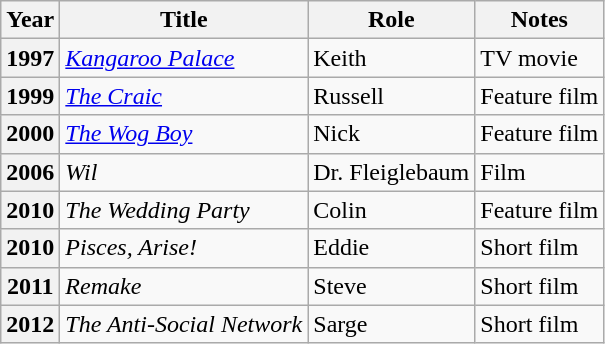<table class="wikitable sortable plainrowheaders">
<tr>
<th scope="col">Year</th>
<th scope="col">Title</th>
<th scope="col">Role</th>
<th scope="col" class="unsortable">Notes</th>
</tr>
<tr>
<th scope="row">1997</th>
<td><em><a href='#'>Kangaroo Palace</a></em></td>
<td>Keith</td>
<td>TV movie</td>
</tr>
<tr>
<th scope="row">1999</th>
<td><em><a href='#'>The Craic</a></em></td>
<td>Russell</td>
<td>Feature film</td>
</tr>
<tr>
<th scope="row">2000</th>
<td><em><a href='#'>The Wog Boy</a></em></td>
<td>Nick</td>
<td>Feature film</td>
</tr>
<tr>
<th scope="row">2006</th>
<td><em>Wil</em></td>
<td>Dr. Fleiglebaum</td>
<td>Film</td>
</tr>
<tr>
<th scope="row">2010</th>
<td><em>The Wedding Party</em></td>
<td>Colin</td>
<td>Feature film</td>
</tr>
<tr>
<th scope="row">2010</th>
<td><em>Pisces, Arise!</em></td>
<td>Eddie</td>
<td>Short film</td>
</tr>
<tr>
<th scope="row">2011</th>
<td><em>Remake</em></td>
<td>Steve</td>
<td>Short film</td>
</tr>
<tr>
<th scope="row">2012</th>
<td><em>The Anti-Social Network</em></td>
<td>Sarge</td>
<td>Short film</td>
</tr>
</table>
